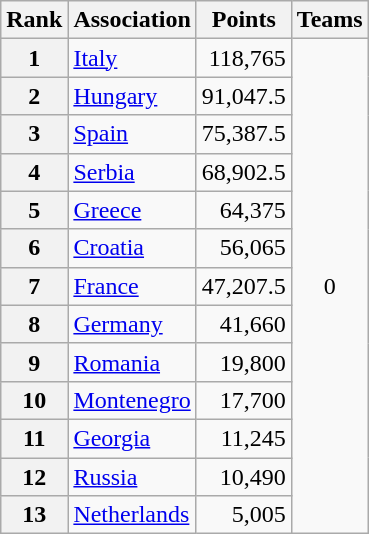<table class="wikitable">
<tr>
<th>Rank</th>
<th>Association</th>
<th>Points</th>
<th>Teams</th>
</tr>
<tr>
<th>1</th>
<td> <a href='#'>Italy</a></td>
<td align=right>118,765</td>
<td align=center rowspan=13>0</td>
</tr>
<tr>
<th>2</th>
<td> <a href='#'>Hungary</a></td>
<td align=right>91,047.5</td>
</tr>
<tr>
<th>3</th>
<td> <a href='#'>Spain</a></td>
<td align=right>75,387.5</td>
</tr>
<tr>
<th>4</th>
<td> <a href='#'>Serbia</a></td>
<td align=right>68,902.5</td>
</tr>
<tr>
<th>5</th>
<td> <a href='#'>Greece</a></td>
<td align=right>64,375</td>
</tr>
<tr>
<th>6</th>
<td> <a href='#'>Croatia</a></td>
<td align="right">56,065</td>
</tr>
<tr>
<th>7</th>
<td> <a href='#'>France</a></td>
<td align="right">47,207.5</td>
</tr>
<tr>
<th>8</th>
<td> <a href='#'>Germany</a></td>
<td align="right">41,660</td>
</tr>
<tr>
<th>9</th>
<td> <a href='#'>Romania</a></td>
<td align="right">19,800</td>
</tr>
<tr>
<th>10</th>
<td> <a href='#'>Montenegro</a></td>
<td align="right">17,700</td>
</tr>
<tr>
<th>11</th>
<td> <a href='#'>Georgia</a></td>
<td align="right">11,245</td>
</tr>
<tr>
<th>12</th>
<td> <a href='#'>Russia</a></td>
<td align="right">10,490</td>
</tr>
<tr>
<th>13</th>
<td> <a href='#'>Netherlands</a></td>
<td align="right">5,005</td>
</tr>
</table>
